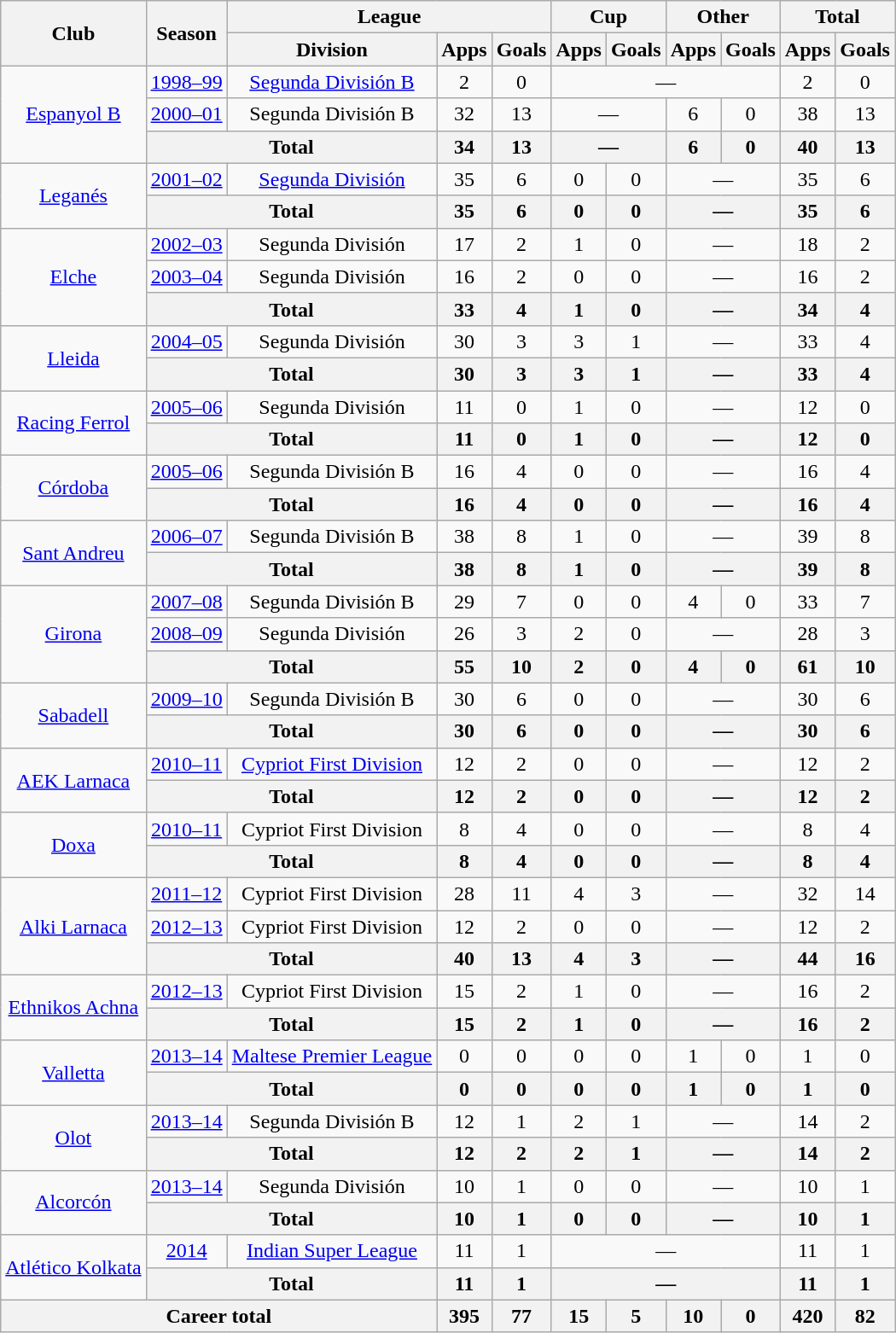<table class="wikitable" style="text-align: center;">
<tr>
<th rowspan="2">Club</th>
<th rowspan="2">Season</th>
<th colspan="3">League</th>
<th colspan="2">Cup</th>
<th colspan="2">Other</th>
<th colspan="2">Total</th>
</tr>
<tr>
<th>Division</th>
<th>Apps</th>
<th>Goals</th>
<th>Apps</th>
<th>Goals</th>
<th>Apps</th>
<th>Goals</th>
<th>Apps</th>
<th>Goals</th>
</tr>
<tr>
<td rowspan="3"><a href='#'>Espanyol B</a></td>
<td><a href='#'>1998–99</a></td>
<td><a href='#'>Segunda División B</a></td>
<td>2</td>
<td>0</td>
<td colspan="4">—</td>
<td>2</td>
<td>0</td>
</tr>
<tr>
<td><a href='#'>2000–01</a></td>
<td>Segunda División B</td>
<td>32</td>
<td>13</td>
<td colspan="2">—</td>
<td>6</td>
<td>0</td>
<td>38</td>
<td>13</td>
</tr>
<tr>
<th colspan="2">Total</th>
<th>34</th>
<th>13</th>
<th colspan="2">—</th>
<th>6</th>
<th>0</th>
<th>40</th>
<th>13</th>
</tr>
<tr>
<td rowspan="2"><a href='#'>Leganés</a></td>
<td><a href='#'>2001–02</a></td>
<td><a href='#'>Segunda División</a></td>
<td>35</td>
<td>6</td>
<td>0</td>
<td>0</td>
<td colspan="2">—</td>
<td>35</td>
<td>6</td>
</tr>
<tr>
<th colspan="2">Total</th>
<th>35</th>
<th>6</th>
<th>0</th>
<th>0</th>
<th colspan="2">—</th>
<th>35</th>
<th>6</th>
</tr>
<tr>
<td rowspan="3"><a href='#'>Elche</a></td>
<td><a href='#'>2002–03</a></td>
<td>Segunda División</td>
<td>17</td>
<td>2</td>
<td>1</td>
<td>0</td>
<td colspan="2">—</td>
<td>18</td>
<td>2</td>
</tr>
<tr>
<td><a href='#'>2003–04</a></td>
<td>Segunda División</td>
<td>16</td>
<td>2</td>
<td>0</td>
<td>0</td>
<td colspan="2">—</td>
<td>16</td>
<td>2</td>
</tr>
<tr>
<th colspan="2">Total</th>
<th>33</th>
<th>4</th>
<th>1</th>
<th>0</th>
<th colspan="2">—</th>
<th>34</th>
<th>4</th>
</tr>
<tr>
<td rowspan="2"><a href='#'>Lleida</a></td>
<td><a href='#'>2004–05</a></td>
<td>Segunda División</td>
<td>30</td>
<td>3</td>
<td>3</td>
<td>1</td>
<td colspan="2">—</td>
<td>33</td>
<td>4</td>
</tr>
<tr>
<th colspan="2">Total</th>
<th>30</th>
<th>3</th>
<th>3</th>
<th>1</th>
<th colspan="2">—</th>
<th>33</th>
<th>4</th>
</tr>
<tr>
<td rowspan="2"><a href='#'>Racing Ferrol</a></td>
<td><a href='#'>2005–06</a></td>
<td>Segunda División</td>
<td>11</td>
<td>0</td>
<td>1</td>
<td>0</td>
<td colspan="2">—</td>
<td>12</td>
<td>0</td>
</tr>
<tr>
<th colspan="2">Total</th>
<th>11</th>
<th>0</th>
<th>1</th>
<th>0</th>
<th colspan="2">—</th>
<th>12</th>
<th>0</th>
</tr>
<tr>
<td rowspan="2"><a href='#'>Córdoba</a></td>
<td><a href='#'>2005–06</a></td>
<td>Segunda División B</td>
<td>16</td>
<td>4</td>
<td>0</td>
<td>0</td>
<td colspan="2">—</td>
<td>16</td>
<td>4</td>
</tr>
<tr>
<th colspan="2">Total</th>
<th>16</th>
<th>4</th>
<th>0</th>
<th>0</th>
<th colspan="2">—</th>
<th>16</th>
<th>4</th>
</tr>
<tr>
<td rowspan="2"><a href='#'>Sant Andreu</a></td>
<td><a href='#'>2006–07</a></td>
<td>Segunda División B</td>
<td>38</td>
<td>8</td>
<td>1</td>
<td>0</td>
<td colspan="2">—</td>
<td>39</td>
<td>8</td>
</tr>
<tr>
<th colspan="2">Total</th>
<th>38</th>
<th>8</th>
<th>1</th>
<th>0</th>
<th colspan="2">—</th>
<th>39</th>
<th>8</th>
</tr>
<tr>
<td rowspan="3"><a href='#'>Girona</a></td>
<td><a href='#'>2007–08</a></td>
<td>Segunda División B</td>
<td>29</td>
<td>7</td>
<td>0</td>
<td>0</td>
<td>4</td>
<td>0</td>
<td>33</td>
<td>7</td>
</tr>
<tr>
<td><a href='#'>2008–09</a></td>
<td>Segunda División</td>
<td>26</td>
<td>3</td>
<td>2</td>
<td>0</td>
<td colspan="2">—</td>
<td>28</td>
<td>3</td>
</tr>
<tr>
<th colspan="2">Total</th>
<th>55</th>
<th>10</th>
<th>2</th>
<th>0</th>
<th>4</th>
<th>0</th>
<th>61</th>
<th>10</th>
</tr>
<tr>
<td rowspan="2"><a href='#'>Sabadell</a></td>
<td><a href='#'>2009–10</a></td>
<td>Segunda División B</td>
<td>30</td>
<td>6</td>
<td>0</td>
<td>0</td>
<td colspan="2">—</td>
<td>30</td>
<td>6</td>
</tr>
<tr>
<th colspan="2">Total</th>
<th>30</th>
<th>6</th>
<th>0</th>
<th>0</th>
<th colspan="2">—</th>
<th>30</th>
<th>6</th>
</tr>
<tr>
<td rowspan="2"><a href='#'>AEK Larnaca</a></td>
<td><a href='#'>2010–11</a></td>
<td><a href='#'>Cypriot First Division</a></td>
<td>12</td>
<td>2</td>
<td>0</td>
<td>0</td>
<td colspan="2">—</td>
<td>12</td>
<td>2</td>
</tr>
<tr>
<th colspan="2">Total</th>
<th>12</th>
<th>2</th>
<th>0</th>
<th>0</th>
<th colspan="2">—</th>
<th>12</th>
<th>2</th>
</tr>
<tr>
<td rowspan="2"><a href='#'>Doxa</a></td>
<td><a href='#'>2010–11</a></td>
<td>Cypriot First Division</td>
<td>8</td>
<td>4</td>
<td>0</td>
<td>0</td>
<td colspan="2">—</td>
<td>8</td>
<td>4</td>
</tr>
<tr>
<th colspan="2">Total</th>
<th>8</th>
<th>4</th>
<th>0</th>
<th>0</th>
<th colspan="2">—</th>
<th>8</th>
<th>4</th>
</tr>
<tr>
<td rowspan="3"><a href='#'>Alki Larnaca</a></td>
<td><a href='#'>2011–12</a></td>
<td>Cypriot First Division</td>
<td>28</td>
<td>11</td>
<td>4</td>
<td>3</td>
<td colspan="2">—</td>
<td>32</td>
<td>14</td>
</tr>
<tr>
<td><a href='#'>2012–13</a></td>
<td>Cypriot First Division</td>
<td>12</td>
<td>2</td>
<td>0</td>
<td>0</td>
<td colspan="2">—</td>
<td>12</td>
<td>2</td>
</tr>
<tr>
<th colspan="2">Total</th>
<th>40</th>
<th>13</th>
<th>4</th>
<th>3</th>
<th colspan="2">—</th>
<th>44</th>
<th>16</th>
</tr>
<tr>
<td rowspan="2"><a href='#'>Ethnikos Achna</a></td>
<td><a href='#'>2012–13</a></td>
<td>Cypriot First Division</td>
<td>15</td>
<td>2</td>
<td>1</td>
<td>0</td>
<td colspan="2">—</td>
<td>16</td>
<td>2</td>
</tr>
<tr>
<th colspan="2">Total</th>
<th>15</th>
<th>2</th>
<th>1</th>
<th>0</th>
<th colspan="2">—</th>
<th>16</th>
<th>2</th>
</tr>
<tr>
<td rowspan="2"><a href='#'>Valletta</a></td>
<td><a href='#'>2013–14</a></td>
<td><a href='#'>Maltese Premier League</a></td>
<td>0</td>
<td>0</td>
<td>0</td>
<td>0</td>
<td>1</td>
<td>0</td>
<td>1</td>
<td>0</td>
</tr>
<tr>
<th colspan="2">Total</th>
<th>0</th>
<th>0</th>
<th>0</th>
<th>0</th>
<th>1</th>
<th>0</th>
<th>1</th>
<th>0</th>
</tr>
<tr>
<td rowspan="2"><a href='#'>Olot</a></td>
<td><a href='#'>2013–14</a></td>
<td>Segunda División B</td>
<td>12</td>
<td>1</td>
<td>2</td>
<td>1</td>
<td colspan="2">—</td>
<td>14</td>
<td>2</td>
</tr>
<tr>
<th colspan="2">Total</th>
<th>12</th>
<th>2</th>
<th>2</th>
<th>1</th>
<th colspan="2">—</th>
<th>14</th>
<th>2</th>
</tr>
<tr>
<td rowspan="2"><a href='#'>Alcorcón</a></td>
<td><a href='#'>2013–14</a></td>
<td>Segunda División</td>
<td>10</td>
<td>1</td>
<td>0</td>
<td>0</td>
<td colspan="2">—</td>
<td>10</td>
<td>1</td>
</tr>
<tr>
<th colspan="2">Total</th>
<th>10</th>
<th>1</th>
<th>0</th>
<th>0</th>
<th colspan="2">—</th>
<th>10</th>
<th>1</th>
</tr>
<tr>
<td rowspan="2"><a href='#'>Atlético Kolkata</a></td>
<td><a href='#'>2014</a></td>
<td><a href='#'>Indian Super League</a></td>
<td>11</td>
<td>1</td>
<td colspan="4">—</td>
<td>11</td>
<td>1</td>
</tr>
<tr>
<th colspan="2">Total</th>
<th>11</th>
<th>1</th>
<th colspan="4">—</th>
<th>11</th>
<th>1</th>
</tr>
<tr>
<th colspan="3">Career total</th>
<th>395</th>
<th>77</th>
<th>15</th>
<th>5</th>
<th>10</th>
<th>0</th>
<th>420</th>
<th>82</th>
</tr>
</table>
